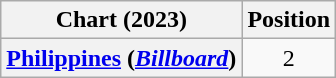<table class="wikitable plainrowheaders" style="text-align:center">
<tr>
<th scope="col">Chart (2023)</th>
<th scope="col">Position</th>
</tr>
<tr>
<th scope="row"><a href='#'>Philippines</a> (<em><a href='#'>Billboard</a></em>)</th>
<td>2</td>
</tr>
</table>
